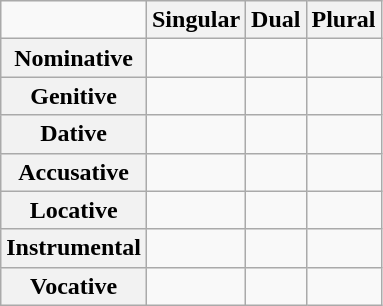<table class="wikitable">
<tr>
<td></td>
<th>Singular</th>
<th>Dual</th>
<th>Plural</th>
</tr>
<tr>
<th>Nominative</th>
<td></td>
<td></td>
<td></td>
</tr>
<tr>
<th>Genitive</th>
<td></td>
<td></td>
<td></td>
</tr>
<tr>
<th>Dative</th>
<td></td>
<td></td>
<td></td>
</tr>
<tr>
<th>Accusative</th>
<td></td>
<td></td>
<td></td>
</tr>
<tr>
<th>Locative</th>
<td></td>
<td></td>
<td></td>
</tr>
<tr>
<th>Instrumental</th>
<td></td>
<td></td>
<td></td>
</tr>
<tr>
<th>Vocative</th>
<td></td>
<td></td>
<td></td>
</tr>
</table>
